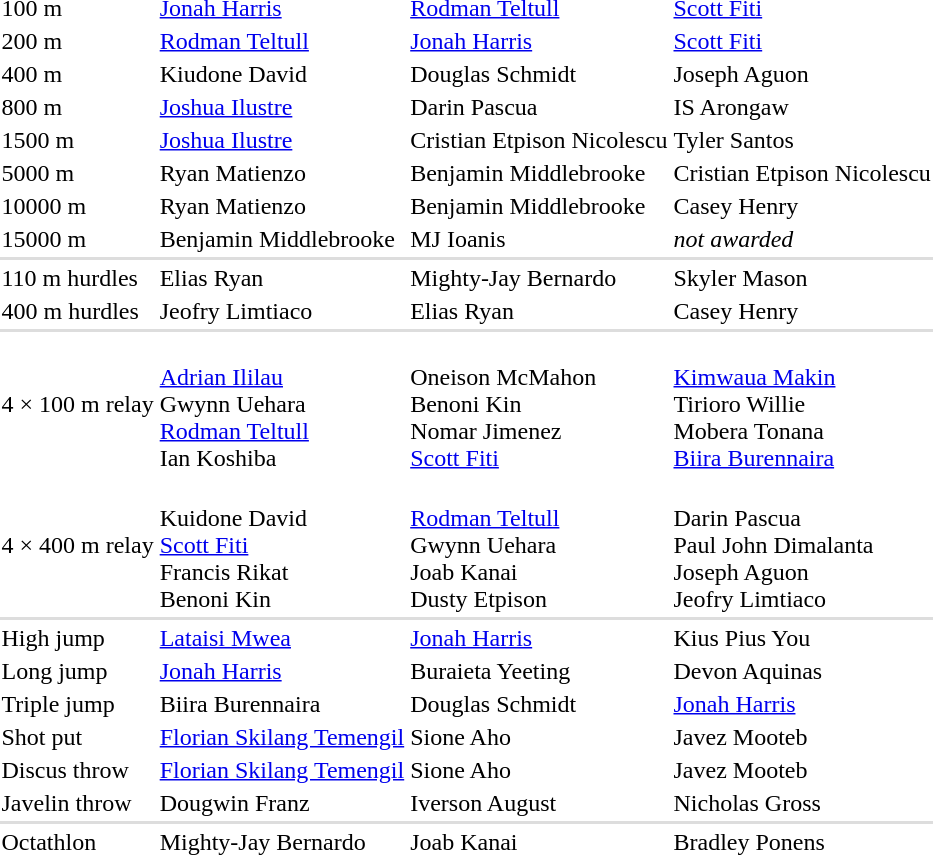<table>
<tr>
<td>100 m</td>
<td><a href='#'>Jonah Harris</a><br></td>
<td><a href='#'>Rodman Teltull</a><br></td>
<td><a href='#'>Scott Fiti</a><br></td>
</tr>
<tr>
<td>200 m</td>
<td><a href='#'>Rodman Teltull</a><br></td>
<td><a href='#'>Jonah Harris</a><br></td>
<td><a href='#'>Scott Fiti</a><br></td>
</tr>
<tr>
<td>400 m</td>
<td>Kiudone David<br></td>
<td nowrap>Douglas Schmidt<br></td>
<td>Joseph Aguon<br></td>
</tr>
<tr>
<td>800 m</td>
<td><a href='#'>Joshua Ilustre</a><br></td>
<td>Darin Pascua<br></td>
<td>IS Arongaw<br></td>
</tr>
<tr>
<td>1500 m</td>
<td><a href='#'>Joshua Ilustre</a><br></td>
<td>Cristian Etpison Nicolescu<br></td>
<td nowrap>Tyler Santos<br></td>
</tr>
<tr>
<td>5000 m</td>
<td>Ryan Matienzo<br></td>
<td>Benjamin Middlebrooke<br></td>
<td>Cristian Etpison Nicolescu<br></td>
</tr>
<tr>
<td>10000 m</td>
<td>Ryan Matienzo<br></td>
<td>Benjamin Middlebrooke<br></td>
<td>Casey Henry<br></td>
</tr>
<tr>
<td>15000 m</td>
<td nowrap>Benjamin Middlebrooke<br></td>
<td>MJ Ioanis<br></td>
<td><em>not awarded</em></td>
</tr>
<tr bgcolor=#dddddd>
<td colspan=4></td>
</tr>
<tr>
<td>110 m hurdles</td>
<td>Elias Ryan<br></td>
<td>Mighty-Jay Bernardo<br></td>
<td>Skyler Mason<br></td>
</tr>
<tr>
<td>400 m hurdles</td>
<td>Jeofry Limtiaco<br></td>
<td>Elias Ryan<br></td>
<td>Casey Henry<br></td>
</tr>
<tr bgcolor=#dddddd>
<td colspan=4></td>
</tr>
<tr>
<td>4 × 100 m relay</td>
<td><br><a href='#'>Adrian Ililau</a><br>Gwynn Uehara<br><a href='#'>Rodman Teltull</a><br>Ian Koshiba</td>
<td><br>Oneison McMahon<br>Benoni Kin<br>Nomar Jimenez<br><a href='#'>Scott Fiti</a></td>
<td><br><a href='#'>Kimwaua Makin</a><br>Tirioro Willie<br>Mobera Tonana<br><a href='#'>Biira Burennaira</a></td>
</tr>
<tr>
<td>4 × 400 m relay</td>
<td><br>Kuidone David<br><a href='#'>Scott Fiti</a><br>Francis Rikat<br>Benoni Kin</td>
<td><br><a href='#'>Rodman Teltull</a><br>Gwynn Uehara<br>Joab Kanai<br>Dusty Etpison</td>
<td><br>Darin Pascua<br>Paul John Dimalanta<br>Joseph Aguon<br>Jeofry Limtiaco</td>
</tr>
<tr bgcolor=#dddddd>
<td colspan=4></td>
</tr>
<tr>
<td>High jump</td>
<td><a href='#'>Lataisi Mwea</a><br></td>
<td><a href='#'>Jonah Harris</a><br></td>
<td>Kius Pius You<br></td>
</tr>
<tr>
<td>Long jump</td>
<td><a href='#'>Jonah Harris</a><br></td>
<td>Buraieta Yeeting<br></td>
<td>Devon Aquinas<br></td>
</tr>
<tr>
<td>Triple jump</td>
<td>Biira Burennaira<br></td>
<td>Douglas Schmidt<br></td>
<td><a href='#'>Jonah Harris</a><br></td>
</tr>
<tr>
<td>Shot put</td>
<td nowrap><a href='#'>Florian Skilang Temengil</a><br></td>
<td>Sione Aho<br></td>
<td>Javez Mooteb<br></td>
</tr>
<tr>
<td>Discus throw</td>
<td><a href='#'>Florian Skilang Temengil</a><br></td>
<td>Sione Aho<br></td>
<td>Javez Mooteb<br></td>
</tr>
<tr>
<td>Javelin throw</td>
<td>Dougwin Franz<br></td>
<td>Iverson August<br></td>
<td>Nicholas Gross<br></td>
</tr>
<tr bgcolor=#dddddd>
<td colspan=4></td>
</tr>
<tr>
<td>Octathlon</td>
<td>Mighty-Jay Bernardo<br></td>
<td>Joab Kanai<br></td>
<td>Bradley Ponens<br></td>
</tr>
</table>
